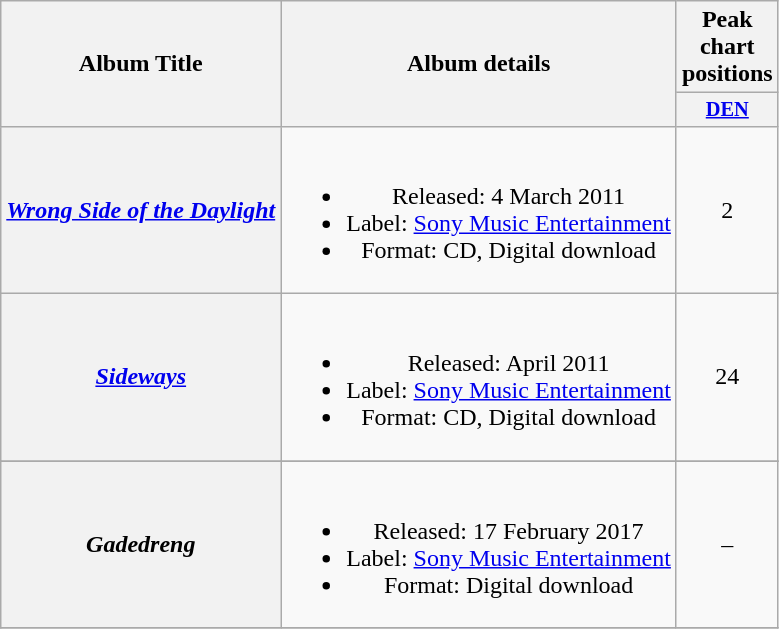<table class="wikitable plainrowheaders" style="text-align:center;" border="1">
<tr>
<th scope="col" rowspan="2">Album Title</th>
<th scope="col" rowspan="2">Album details</th>
<th scope="col" colspan="1">Peak chart positions</th>
</tr>
<tr>
<th scope="col" style="width:3em;font-size:85%;"><a href='#'>DEN</a><br></th>
</tr>
<tr>
<th scope="row"><strong><em><a href='#'>Wrong Side of the Daylight</a></em></strong></th>
<td><br><ul><li>Released: 4 March 2011</li><li>Label: <a href='#'>Sony Music Entertainment</a></li><li>Format: CD, Digital download</li></ul></td>
<td>2</td>
</tr>
<tr>
<th scope="row"><strong><em><a href='#'>Sideways</a></em></strong></th>
<td><br><ul><li>Released: April 2011</li><li>Label: <a href='#'>Sony Music Entertainment</a></li><li>Format: CD, Digital download</li></ul></td>
<td>24</td>
</tr>
<tr>
</tr>
<tr>
<th scope="row"><strong><em>Gadedreng</em></strong></th>
<td><br><ul><li>Released: 17 February 2017</li><li>Label: <a href='#'>Sony Music Entertainment</a></li><li>Format: Digital download</li></ul></td>
<td>–</td>
</tr>
<tr>
</tr>
</table>
